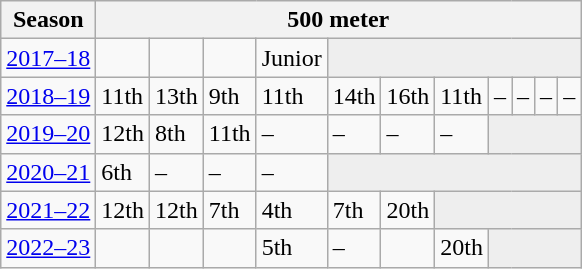<table class="wikitable" style="display: inline-table">
<tr>
<th>Season</th>
<th colspan="11">500 meter</th>
</tr>
<tr>
<td><a href='#'>2017–18</a></td>
<td></td>
<td></td>
<td></td>
<td>Junior</td>
<td colspan="7" bgcolor=#EEEEEE></td>
</tr>
<tr>
<td><a href='#'>2018–19</a></td>
<td>11th</td>
<td>13th</td>
<td>9th</td>
<td>11th</td>
<td>14th</td>
<td>16th</td>
<td>11th</td>
<td>–</td>
<td>–</td>
<td>–</td>
<td>–</td>
</tr>
<tr>
<td><a href='#'>2019–20</a></td>
<td>12th</td>
<td>8th</td>
<td>11th</td>
<td>–</td>
<td>–</td>
<td>–</td>
<td>–</td>
<td colspan="4" bgcolor=#EEEEEE></td>
</tr>
<tr>
<td><a href='#'>2020–21</a></td>
<td>6th</td>
<td>–</td>
<td>–</td>
<td>–</td>
<td colspan="7" bgcolor=#EEEEEE></td>
</tr>
<tr>
<td><a href='#'>2021–22</a></td>
<td>12th</td>
<td>12th</td>
<td>7th</td>
<td>4th</td>
<td>7th</td>
<td>20th</td>
<td colspan="5" bgcolor=#EEEEEE></td>
</tr>
<tr>
<td><a href='#'>2022–23</a></td>
<td></td>
<td></td>
<td></td>
<td>5th</td>
<td>–</td>
<td></td>
<td>20th</td>
<td colspan="5" bgcolor=#EEEEEE></td>
</tr>
</table>
